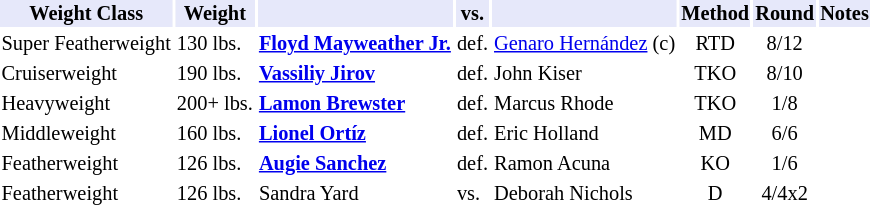<table class="toccolours" style="font-size: 85%;">
<tr>
<th style="background:#e6e8fa; color:#000; text-align:center;">Weight Class</th>
<th style="background:#e6e8fa; color:#000; text-align:center;">Weight</th>
<th style="background:#e6e8fa; color:#000; text-align:center;"></th>
<th style="background:#e6e8fa; color:#000; text-align:center;">vs.</th>
<th style="background:#e6e8fa; color:#000; text-align:center;"></th>
<th style="background:#e6e8fa; color:#000; text-align:center;">Method</th>
<th style="background:#e6e8fa; color:#000; text-align:center;">Round</th>
<th style="background:#e6e8fa; color:#000; text-align:center;">Notes</th>
</tr>
<tr>
<td>Super Featherweight</td>
<td>130 lbs.</td>
<td><strong><a href='#'>Floyd Mayweather Jr.</a></strong></td>
<td>def.</td>
<td><a href='#'>Genaro Hernández</a> (c)</td>
<td align=center>RTD</td>
<td align=center>8/12</td>
<td></td>
</tr>
<tr>
<td>Cruiserweight</td>
<td>190 lbs.</td>
<td><strong><a href='#'>Vassiliy Jirov</a></strong></td>
<td>def.</td>
<td>John Kiser</td>
<td align=center>TKO</td>
<td align=center>8/10</td>
</tr>
<tr>
<td>Heavyweight</td>
<td>200+ lbs.</td>
<td><strong><a href='#'>Lamon Brewster</a></strong></td>
<td>def.</td>
<td>Marcus Rhode</td>
<td align=center>TKO</td>
<td align=center>1/8</td>
</tr>
<tr>
<td>Middleweight</td>
<td>160 lbs.</td>
<td><strong><a href='#'>Lionel Ortíz</a></strong></td>
<td>def.</td>
<td>Eric Holland</td>
<td align=center>MD</td>
<td align=center>6/6</td>
</tr>
<tr>
<td>Featherweight</td>
<td>126 lbs.</td>
<td><strong><a href='#'>Augie Sanchez</a></strong></td>
<td>def.</td>
<td>Ramon Acuna</td>
<td align=center>KO</td>
<td align=center>1/6</td>
</tr>
<tr>
<td>Featherweight</td>
<td>126 lbs.</td>
<td>Sandra Yard</td>
<td>vs.</td>
<td>Deborah Nichols</td>
<td align=center>D</td>
<td align=center>4/4x2</td>
</tr>
</table>
